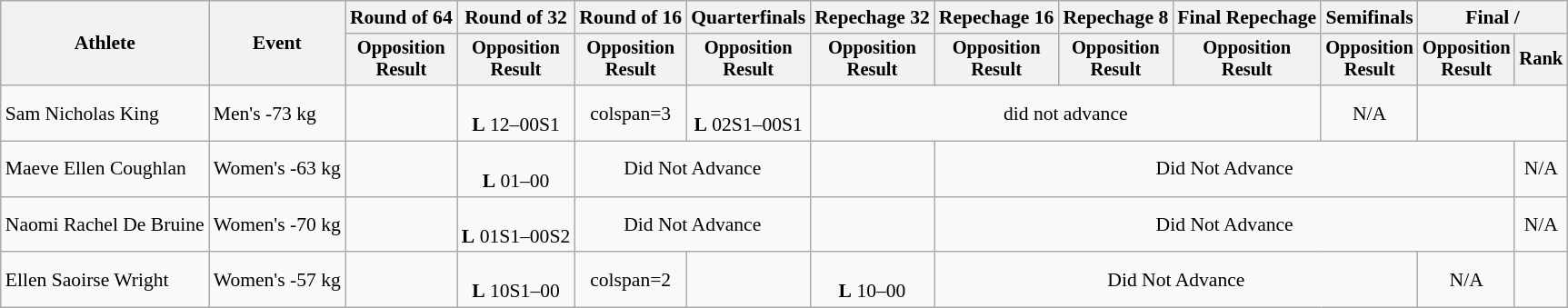<table class="wikitable" style="font-size:90%">
<tr>
<th rowspan="2">Athlete</th>
<th rowspan="2">Event</th>
<th>Round of 64</th>
<th>Round of 32</th>
<th>Round of 16</th>
<th>Quarterfinals</th>
<th>Repechage 32</th>
<th>Repechage 16</th>
<th>Repechage 8</th>
<th>Final Repechage</th>
<th>Semifinals</th>
<th colspan=2>Final / </th>
</tr>
<tr style="font-size:95%">
<th>Opposition<br>Result</th>
<th>Opposition<br>Result</th>
<th>Opposition<br>Result</th>
<th>Opposition<br>Result</th>
<th>Opposition<br>Result</th>
<th>Opposition<br>Result</th>
<th>Opposition<br>Result</th>
<th>Opposition<br>Result</th>
<th>Opposition<br>Result</th>
<th>Opposition<br>Result</th>
<th>Rank</th>
</tr>
<tr align=center>
<td align=left>Sam Nicholas King</td>
<td align=left>Men's -73 kg</td>
<td></td>
<td><br><strong>L</strong> 12–00S1</td>
<td>colspan=3 </td>
<td><br><strong>L</strong> 02S1–00S1</td>
<td colspan=4>did not advance</td>
<td>N/A</td>
</tr>
<tr align=center>
<td align=left>Maeve Ellen Coughlan</td>
<td align=left>Women's -63 kg</td>
<td></td>
<td><br><strong>L</strong> 01–00</td>
<td colspan=2>Did Not Advance</td>
<td></td>
<td colspan=5>Did Not Advance</td>
<td>N/A</td>
</tr>
<tr align=center>
<td align=left>Naomi Rachel De Bruine</td>
<td align=left>Women's -70 kg</td>
<td></td>
<td><br><strong>L</strong> 01S1–00S2</td>
<td colspan=2>Did Not Advance</td>
<td></td>
<td colspan=5>Did Not Advance</td>
<td>N/A</td>
</tr>
<tr align=center>
<td align=left>Ellen Saoirse Wright</td>
<td align=left>Women's -57 kg</td>
<td></td>
<td><br><strong>L</strong> 10S1–00</td>
<td>colspan=2 </td>
<td></td>
<td><br><strong>L</strong> 10–00</td>
<td colspan=4>Did Not Advance</td>
<td>N/A</td>
</tr>
</table>
